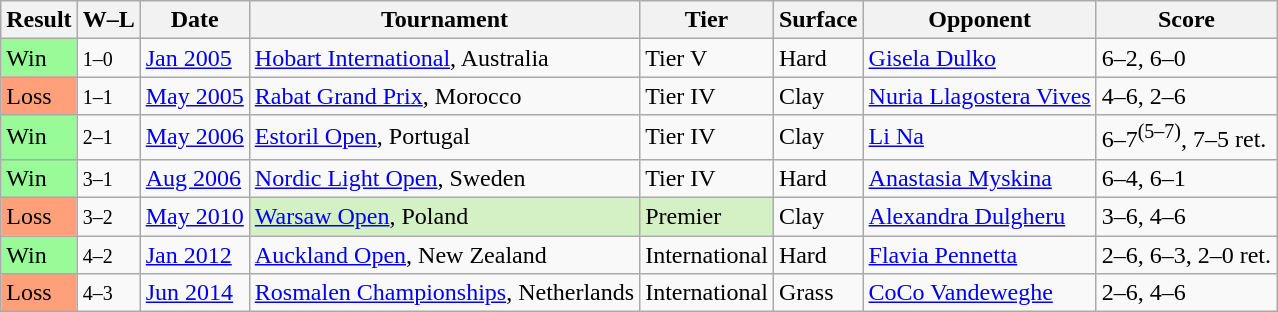<table class="sortable wikitable">
<tr>
<th>Result</th>
<th class="unsortable">W–L</th>
<th>Date</th>
<th>Tournament</th>
<th>Tier</th>
<th>Surface</th>
<th>Opponent</th>
<th class="unsortable">Score</th>
</tr>
<tr>
<td style="background:#98fb98;">Win</td>
<td><small>1–0</small></td>
<td><a href='#'>Jan 2005</a></td>
<td><a href='#'>Hobart International</a>, Australia</td>
<td>Tier V</td>
<td>Hard</td>
<td> <a href='#'>Gisela Dulko</a></td>
<td>6–2, 6–0</td>
</tr>
<tr>
<td style="background:#ffa07a;">Loss</td>
<td><small>1–1</small></td>
<td><a href='#'>May 2005</a></td>
<td><a href='#'>Rabat Grand Prix</a>, Morocco</td>
<td>Tier IV</td>
<td>Clay</td>
<td> <a href='#'>Nuria Llagostera Vives</a></td>
<td>4–6, 2–6</td>
</tr>
<tr>
<td style="background:#98fb98;">Win</td>
<td><small>2–1</small></td>
<td><a href='#'>May 2006</a></td>
<td><a href='#'>Estoril Open</a>, Portugal</td>
<td>Tier IV</td>
<td>Clay</td>
<td> <a href='#'>Li Na</a></td>
<td>6–7<sup>(5–7)</sup>, 7–5 ret.</td>
</tr>
<tr>
<td style="background:#98fb98;">Win</td>
<td><small>3–1</small></td>
<td><a href='#'>Aug 2006</a></td>
<td><a href='#'>Nordic Light Open</a>, Sweden</td>
<td>Tier IV</td>
<td>Hard</td>
<td> <a href='#'>Anastasia Myskina</a></td>
<td>6–4, 6–1</td>
</tr>
<tr>
<td style="background:#ffa07a;">Loss</td>
<td><small>3–2</small></td>
<td><a href='#'>May 2010</a></td>
<td style="background:#d4f1c5;"><a href='#'>Warsaw Open</a>, Poland</td>
<td style="background:#d4f1c5;">Premier</td>
<td>Clay</td>
<td> <a href='#'>Alexandra Dulgheru</a></td>
<td>3–6, 4–6</td>
</tr>
<tr>
<td style="background:#98fb98;">Win</td>
<td><small>4–2</small></td>
<td><a href='#'>Jan 2012</a></td>
<td><a href='#'>Auckland Open</a>, New Zealand</td>
<td>International</td>
<td>Hard</td>
<td> <a href='#'>Flavia Pennetta</a></td>
<td>2–6, 6–3, 2–0 ret.</td>
</tr>
<tr>
<td style="background:#ffa07a;">Loss</td>
<td><small>4–3</small></td>
<td><a href='#'>Jun 2014</a></td>
<td><a href='#'>Rosmalen Championships</a>, Netherlands</td>
<td>International</td>
<td>Grass</td>
<td> <a href='#'>CoCo Vandeweghe</a></td>
<td>2–6, 4–6</td>
</tr>
</table>
